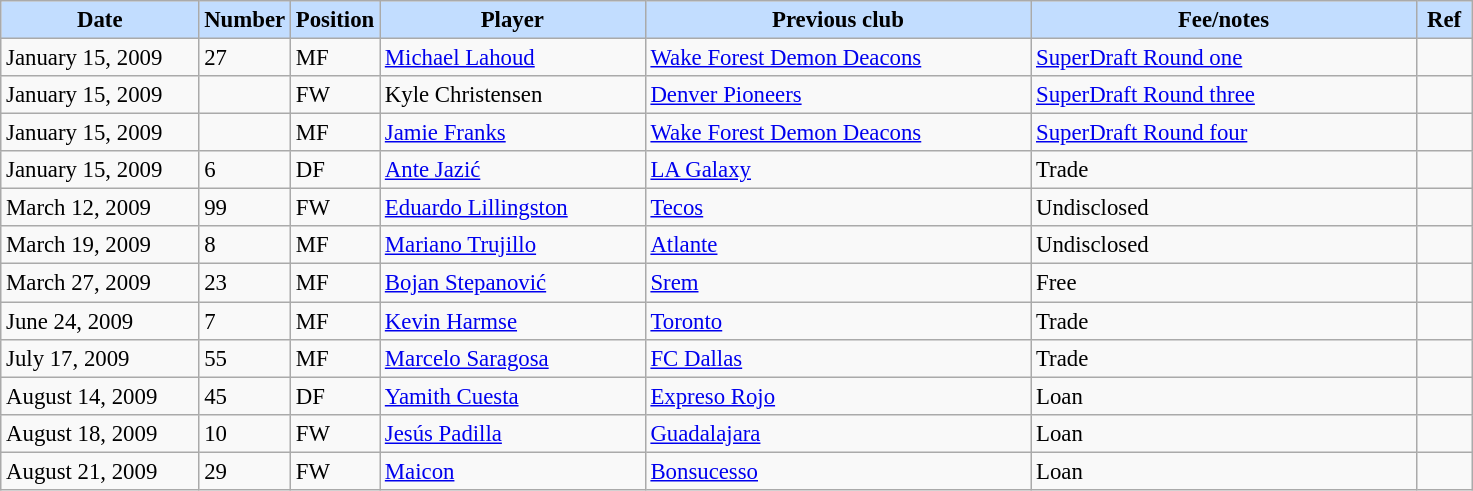<table class="wikitable" style="text-align:left; font-size:95%;">
<tr>
<th style="background:#c2ddff; width:125px;">Date</th>
<th style="background:#c2ddff; width:50px;">Number</th>
<th style="background:#c2ddff; width:50px;">Position</th>
<th style="background:#c2ddff; width:170px;">Player</th>
<th style="background:#c2ddff; width:250px;">Previous club</th>
<th style="background:#c2ddff; width:250px;">Fee/notes</th>
<th style="background:#c2ddff; width:30px;">Ref</th>
</tr>
<tr>
<td>January 15, 2009</td>
<td>27</td>
<td>MF</td>
<td> <a href='#'>Michael Lahoud</a></td>
<td><a href='#'>Wake Forest Demon Deacons</a></td>
<td><a href='#'>SuperDraft Round one</a></td>
<td></td>
</tr>
<tr>
<td>January 15, 2009</td>
<td></td>
<td>FW</td>
<td> Kyle Christensen</td>
<td><a href='#'>Denver Pioneers</a></td>
<td><a href='#'>SuperDraft Round three</a></td>
<td></td>
</tr>
<tr>
<td>January 15, 2009</td>
<td></td>
<td>MF</td>
<td> <a href='#'>Jamie Franks</a></td>
<td><a href='#'>Wake Forest Demon Deacons</a></td>
<td><a href='#'>SuperDraft Round four</a></td>
<td></td>
</tr>
<tr>
<td>January 15, 2009</td>
<td>6</td>
<td>DF</td>
<td> <a href='#'>Ante Jazić</a></td>
<td><a href='#'>LA Galaxy</a></td>
<td>Trade</td>
<td></td>
</tr>
<tr>
<td>March 12, 2009</td>
<td>99</td>
<td>FW</td>
<td> <a href='#'>Eduardo Lillingston</a></td>
<td> <a href='#'>Tecos</a></td>
<td>Undisclosed</td>
<td></td>
</tr>
<tr>
<td>March 19, 2009</td>
<td>8</td>
<td>MF</td>
<td> <a href='#'>Mariano Trujillo</a></td>
<td> <a href='#'>Atlante</a></td>
<td>Undisclosed</td>
<td></td>
</tr>
<tr>
<td>March 27, 2009</td>
<td>23</td>
<td>MF</td>
<td> <a href='#'>Bojan Stepanović</a></td>
<td> <a href='#'>Srem</a></td>
<td>Free</td>
<td></td>
</tr>
<tr>
<td>June 24, 2009</td>
<td>7</td>
<td>MF</td>
<td> <a href='#'>Kevin Harmse</a></td>
<td> <a href='#'>Toronto</a></td>
<td>Trade</td>
<td></td>
</tr>
<tr>
<td>July 17, 2009</td>
<td>55</td>
<td>MF</td>
<td> <a href='#'>Marcelo Saragosa</a></td>
<td><a href='#'>FC Dallas</a></td>
<td>Trade</td>
<td></td>
</tr>
<tr>
<td>August 14, 2009</td>
<td>45</td>
<td>DF</td>
<td> <a href='#'>Yamith Cuesta</a></td>
<td> <a href='#'>Expreso Rojo</a></td>
<td>Loan</td>
<td></td>
</tr>
<tr>
<td>August 18, 2009</td>
<td>10</td>
<td>FW</td>
<td> <a href='#'>Jesús Padilla</a></td>
<td> <a href='#'>Guadalajara</a></td>
<td>Loan</td>
<td></td>
</tr>
<tr>
<td>August 21, 2009</td>
<td>29</td>
<td>FW</td>
<td> <a href='#'>Maicon</a></td>
<td> <a href='#'>Bonsucesso</a></td>
<td>Loan</td>
<td></td>
</tr>
</table>
